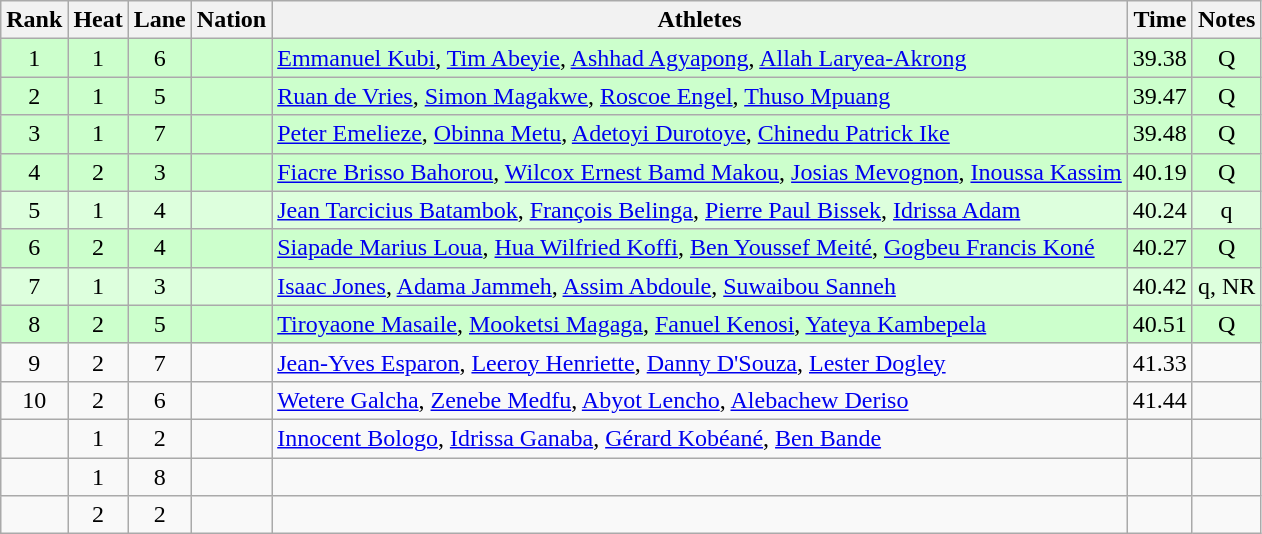<table class="wikitable sortable" style="text-align:center">
<tr>
<th>Rank</th>
<th>Heat</th>
<th>Lane</th>
<th>Nation</th>
<th>Athletes</th>
<th>Time</th>
<th>Notes</th>
</tr>
<tr bgcolor=ccffcc>
<td>1</td>
<td>1</td>
<td>6</td>
<td align=left></td>
<td align="left"><a href='#'>Emmanuel Kubi</a>, <a href='#'>Tim Abeyie</a>, <a href='#'>Ashhad Agyapong</a>, <a href='#'>Allah Laryea-Akrong</a></td>
<td>39.38</td>
<td>Q</td>
</tr>
<tr bgcolor=ccffcc>
<td>2</td>
<td>1</td>
<td>5</td>
<td align=left></td>
<td align="left"><a href='#'>Ruan de Vries</a>, <a href='#'>Simon Magakwe</a>, <a href='#'>Roscoe Engel</a>, <a href='#'>Thuso Mpuang</a></td>
<td>39.47</td>
<td>Q</td>
</tr>
<tr bgcolor=ccffcc>
<td>3</td>
<td>1</td>
<td>7</td>
<td align=left></td>
<td align="left"><a href='#'>Peter Emelieze</a>, <a href='#'>Obinna Metu</a>, <a href='#'>Adetoyi Durotoye</a>, <a href='#'>Chinedu Patrick Ike</a></td>
<td>39.48</td>
<td>Q</td>
</tr>
<tr bgcolor=ccffcc>
<td>4</td>
<td>2</td>
<td>3</td>
<td align=left></td>
<td align="left"><a href='#'>Fiacre Brisso Bahorou</a>, <a href='#'>Wilcox Ernest Bamd Makou</a>, <a href='#'>Josias Mevognon</a>, <a href='#'>Inoussa Kassim</a></td>
<td>40.19</td>
<td>Q</td>
</tr>
<tr bgcolor=ddffdd>
<td>5</td>
<td>1</td>
<td>4</td>
<td align=left></td>
<td align="left"><a href='#'>Jean Tarcicius Batambok</a>, <a href='#'>François Belinga</a>, <a href='#'>Pierre Paul Bissek</a>, <a href='#'>Idrissa Adam</a></td>
<td>40.24</td>
<td>q</td>
</tr>
<tr bgcolor=ccffcc>
<td>6</td>
<td>2</td>
<td>4</td>
<td align=left></td>
<td align="left"><a href='#'>Siapade Marius Loua</a>, <a href='#'>Hua Wilfried Koffi</a>, <a href='#'>Ben Youssef Meité</a>, <a href='#'>Gogbeu Francis Koné</a></td>
<td>40.27</td>
<td>Q</td>
</tr>
<tr bgcolor=ddffdd>
<td>7</td>
<td>1</td>
<td>3</td>
<td align=left></td>
<td align="left"><a href='#'>Isaac Jones</a>, <a href='#'>Adama Jammeh</a>, <a href='#'>Assim Abdoule</a>, <a href='#'>Suwaibou Sanneh</a></td>
<td>40.42</td>
<td>q, NR</td>
</tr>
<tr bgcolor=ccffcc>
<td>8</td>
<td>2</td>
<td>5</td>
<td align=left></td>
<td align="left"><a href='#'>Tiroyaone Masaile</a>, <a href='#'>Mooketsi Magaga</a>, <a href='#'>Fanuel Kenosi</a>, <a href='#'>Yateya Kambepela</a></td>
<td>40.51</td>
<td>Q</td>
</tr>
<tr>
<td>9</td>
<td>2</td>
<td>7</td>
<td align=left></td>
<td align="left"><a href='#'>Jean-Yves Esparon</a>, <a href='#'>Leeroy Henriette</a>, <a href='#'>Danny D'Souza</a>, <a href='#'>Lester Dogley</a></td>
<td>41.33</td>
<td></td>
</tr>
<tr>
<td>10</td>
<td>2</td>
<td>6</td>
<td align=left></td>
<td align="left"><a href='#'>Wetere Galcha</a>, <a href='#'>Zenebe Medfu</a>, <a href='#'>Abyot Lencho</a>, <a href='#'>Alebachew Deriso</a></td>
<td>41.44</td>
<td></td>
</tr>
<tr>
<td></td>
<td>1</td>
<td>2</td>
<td align=left></td>
<td align="left"><a href='#'>Innocent Bologo</a>, <a href='#'>Idrissa Ganaba</a>, <a href='#'>Gérard Kobéané</a>, <a href='#'>Ben Bande</a></td>
<td></td>
<td></td>
</tr>
<tr>
<td></td>
<td>1</td>
<td>8</td>
<td align=left></td>
<td align="left"></td>
<td></td>
<td></td>
</tr>
<tr>
<td></td>
<td>2</td>
<td>2</td>
<td align=left></td>
<td align="left"></td>
<td></td>
<td></td>
</tr>
</table>
